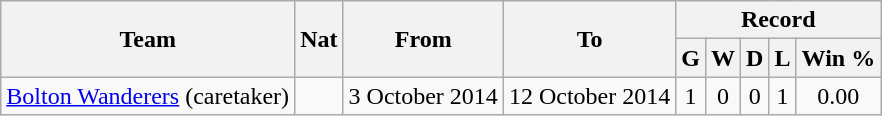<table class="wikitable" style="text-align: center">
<tr>
<th rowspan="2">Team</th>
<th rowspan="2">Nat</th>
<th rowspan="2">From</th>
<th rowspan="2">To</th>
<th colspan="5">Record</th>
</tr>
<tr>
<th>G</th>
<th>W</th>
<th>D</th>
<th>L</th>
<th>Win %</th>
</tr>
<tr>
<td align=left><a href='#'>Bolton Wanderers</a> (caretaker)</td>
<td></td>
<td align=left>3 October 2014</td>
<td align=left>12 October 2014</td>
<td>1</td>
<td>0</td>
<td>0</td>
<td>1</td>
<td>0.00</td>
</tr>
</table>
